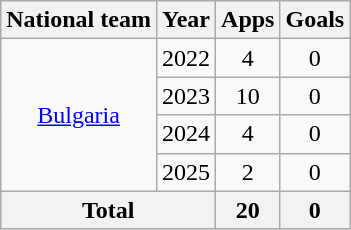<table class="wikitable" style="text-align: center;">
<tr>
<th>National team</th>
<th>Year</th>
<th>Apps</th>
<th>Goals</th>
</tr>
<tr>
<td rowspan="4"><a href='#'>Bulgaria</a></td>
<td>2022</td>
<td>4</td>
<td>0</td>
</tr>
<tr>
<td>2023</td>
<td>10</td>
<td>0</td>
</tr>
<tr>
<td>2024</td>
<td>4</td>
<td>0</td>
</tr>
<tr>
<td>2025</td>
<td>2</td>
<td>0</td>
</tr>
<tr>
<th colspan="2">Total</th>
<th>20</th>
<th>0</th>
</tr>
</table>
